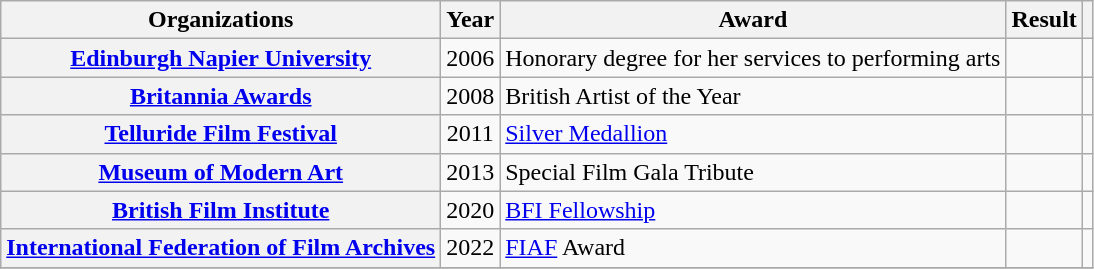<table class= "wikitable plainrowheaders sortable">
<tr>
<th>Organizations</th>
<th scope="col">Year</th>
<th scope="col">Award</th>
<th scope="col">Result</th>
<th scope="col" class="unsortable"></th>
</tr>
<tr>
<th scope="row" rowspan="1"><a href='#'>Edinburgh Napier University</a></th>
<td style="text-align:center;">2006</td>
<td>Honorary degree for her services to performing arts</td>
<td></td>
<td style="text-align:center;"></td>
</tr>
<tr>
<th scope="row" rowspan="1"><a href='#'>Britannia Awards</a></th>
<td style="text-align:center;">2008</td>
<td>British Artist of the Year</td>
<td></td>
<td style="text-align:center;"></td>
</tr>
<tr>
<th scope="row" rowspan="1"><a href='#'>Telluride Film Festival</a></th>
<td style="text-align:center;">2011</td>
<td><a href='#'>Silver Medallion</a></td>
<td></td>
<td style="text-align:center;"></td>
</tr>
<tr>
<th scope="row" rowspan="1"><a href='#'>Museum of Modern Art</a></th>
<td style="text-align:center;">2013</td>
<td>Special Film Gala Tribute</td>
<td></td>
<td style="text-align:center;"></td>
</tr>
<tr>
<th scope="row" rowspan="1"><a href='#'>British Film Institute</a></th>
<td style="text-align:center;">2020</td>
<td><a href='#'>BFI Fellowship</a></td>
<td></td>
<td style="text-align:center;"></td>
</tr>
<tr>
<th scope="row" rowspan="1"><a href='#'>International Federation of Film Archives</a></th>
<td style="text-align:center;">2022</td>
<td><a href='#'>FIAF</a> Award</td>
<td></td>
<td style="text-align:center;"></td>
</tr>
<tr>
</tr>
</table>
